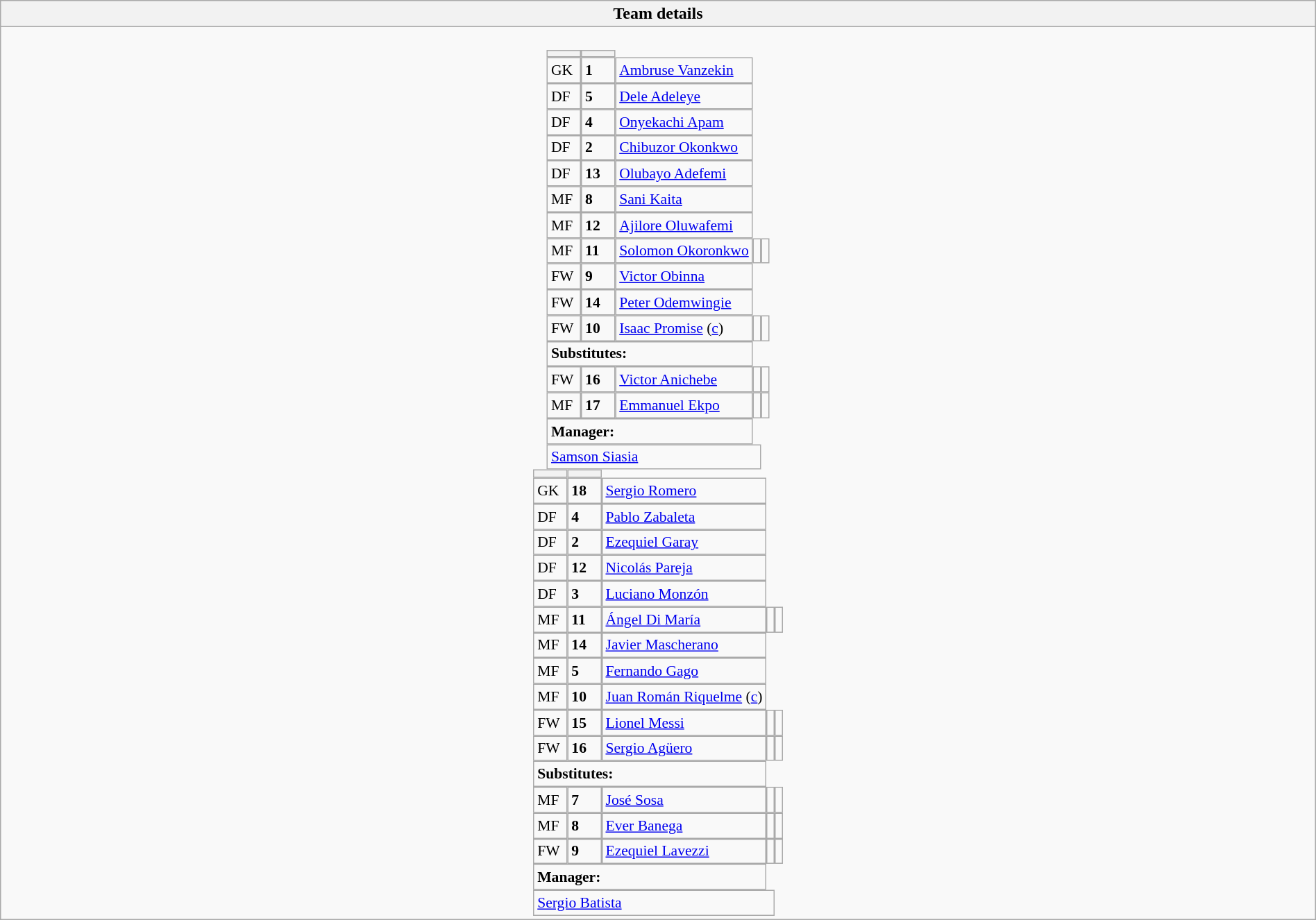<table style="width:100%" class="wikitable mw-collapsible mw-collapsed">
<tr>
<th>Team details</th>
</tr>
<tr>
<td><br>

<table style="font-size:90%;margin-left:auto;margin-right:auto;" cellspacing="0" cellpadding="0">
<tr>
<th width="25"></th>
<th width="25"></th>
</tr>
<tr>
<td>GK</td>
<td><strong>1</strong></td>
<td><a href='#'>Ambruse Vanzekin</a></td>
</tr>
<tr>
<td>DF</td>
<td><strong>5</strong></td>
<td><a href='#'>Dele Adeleye</a></td>
</tr>
<tr>
<td>DF</td>
<td><strong>4</strong></td>
<td><a href='#'>Onyekachi Apam</a> </td>
</tr>
<tr>
<td>DF</td>
<td><strong>2</strong></td>
<td><a href='#'>Chibuzor Okonkwo</a></td>
</tr>
<tr>
<td>DF</td>
<td><strong>13</strong></td>
<td><a href='#'>Olubayo Adefemi</a></td>
</tr>
<tr>
<td>MF</td>
<td><strong>8</strong></td>
<td><a href='#'>Sani Kaita</a></td>
</tr>
<tr>
<td>MF</td>
<td><strong>12</strong></td>
<td><a href='#'>Ajilore Oluwafemi</a></td>
</tr>
<tr>
<td>MF</td>
<td><strong>11</strong></td>
<td><a href='#'>Solomon Okoronkwo</a></td>
<td></td>
<td></td>
</tr>
<tr>
<td>FW</td>
<td><strong>9</strong></td>
<td><a href='#'>Victor Obinna</a> </td>
</tr>
<tr>
<td>FW</td>
<td><strong>14</strong></td>
<td><a href='#'>Peter Odemwingie</a></td>
</tr>
<tr>
<td>FW</td>
<td><strong>10</strong></td>
<td><a href='#'>Isaac Promise</a> (<a href='#'>c</a>)</td>
<td></td>
<td></td>
</tr>
<tr>
<td colspan=3><strong>Substitutes:</strong></td>
</tr>
<tr>
<td>FW</td>
<td><strong>16</strong></td>
<td><a href='#'>Victor Anichebe</a></td>
<td></td>
<td></td>
</tr>
<tr>
<td>MF</td>
<td><strong>17</strong></td>
<td><a href='#'>Emmanuel Ekpo</a></td>
<td></td>
<td></td>
</tr>
<tr>
<td colspan=3><strong>Manager:</strong></td>
</tr>
<tr>
<td colspan=4> <a href='#'>Samson Siasia</a></td>
</tr>
</table>

<table style="font-size:90%;margin-left:auto;margin-right:auto;" cellspacing="0" cellpadding="0">
<tr>
<th width="25"></th>
<th width="25"></th>
</tr>
<tr>
<td>GK</td>
<td><strong>18</strong></td>
<td><a href='#'>Sergio Romero</a></td>
</tr>
<tr>
<td>DF</td>
<td><strong>4</strong></td>
<td><a href='#'>Pablo Zabaleta</a></td>
</tr>
<tr>
<td>DF</td>
<td><strong>2</strong></td>
<td><a href='#'>Ezequiel Garay</a></td>
</tr>
<tr>
<td>DF</td>
<td><strong>12</strong></td>
<td><a href='#'>Nicolás Pareja</a></td>
</tr>
<tr>
<td>DF</td>
<td><strong>3</strong></td>
<td><a href='#'>Luciano Monzón</a> </td>
</tr>
<tr>
<td>MF</td>
<td><strong>11</strong></td>
<td><a href='#'>Ángel Di María</a></td>
<td></td>
<td></td>
</tr>
<tr>
<td>MF</td>
<td><strong>14</strong></td>
<td><a href='#'>Javier Mascherano</a></td>
</tr>
<tr>
<td>MF</td>
<td><strong>5</strong></td>
<td><a href='#'>Fernando Gago</a></td>
</tr>
<tr>
<td>MF</td>
<td><strong>10</strong></td>
<td><a href='#'>Juan Román Riquelme</a> (<a href='#'>c</a>) </td>
</tr>
<tr>
<td>FW</td>
<td><strong>15</strong></td>
<td><a href='#'>Lionel Messi</a></td>
<td></td>
<td></td>
</tr>
<tr>
<td>FW</td>
<td><strong>16</strong></td>
<td><a href='#'>Sergio Agüero</a></td>
<td></td>
<td></td>
</tr>
<tr>
<td colspan=3><strong>Substitutes:</strong></td>
</tr>
<tr>
<td>MF</td>
<td><strong>7</strong></td>
<td><a href='#'>José Sosa</a></td>
<td></td>
<td></td>
</tr>
<tr>
<td>MF</td>
<td><strong>8</strong></td>
<td><a href='#'>Ever Banega</a></td>
<td></td>
<td></td>
</tr>
<tr>
<td>FW</td>
<td><strong>9</strong></td>
<td><a href='#'>Ezequiel Lavezzi</a></td>
<td></td>
<td></td>
</tr>
<tr>
<td colspan=3><strong>Manager:</strong></td>
</tr>
<tr>
<td colspan=4> <a href='#'>Sergio Batista</a></td>
</tr>
</table>
</td>
</tr>
</table>
